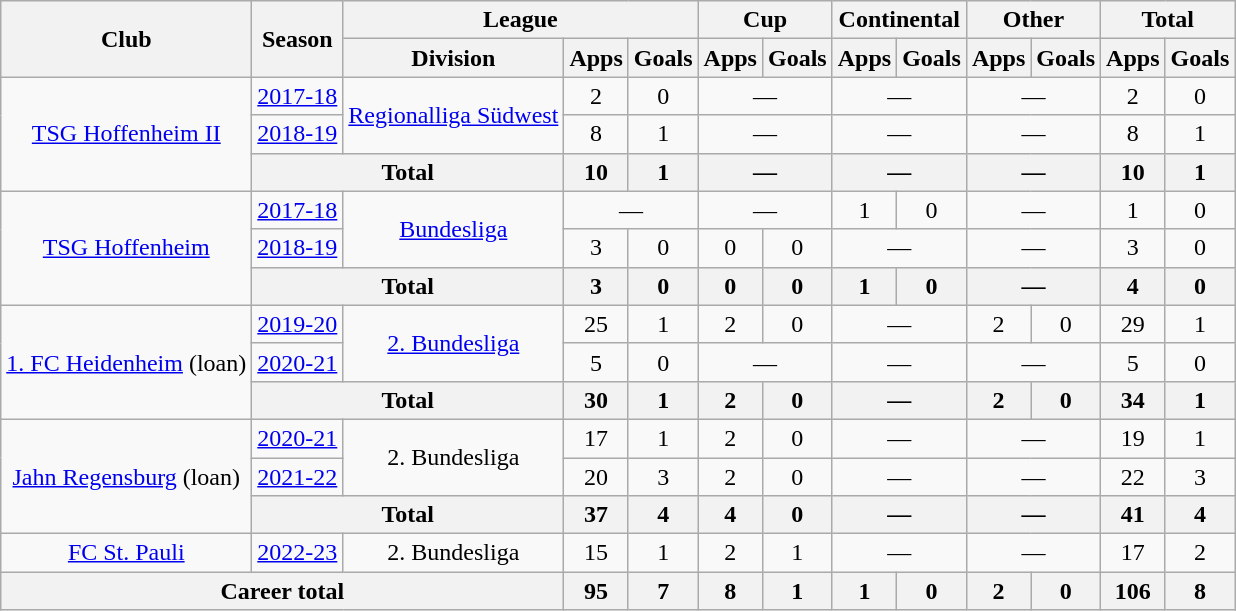<table class="wikitable" style="text-align: center;">
<tr>
<th rowspan="2">Club</th>
<th rowspan="2">Season</th>
<th colspan="3">League</th>
<th colspan="2">Cup</th>
<th colspan="2">Continental</th>
<th colspan="2">Other</th>
<th colspan="2">Total</th>
</tr>
<tr>
<th>Division</th>
<th>Apps</th>
<th>Goals</th>
<th>Apps</th>
<th>Goals</th>
<th>Apps</th>
<th>Goals</th>
<th>Apps</th>
<th>Goals</th>
<th>Apps</th>
<th>Goals</th>
</tr>
<tr>
<td rowspan="3"><a href='#'>TSG Hoffenheim II</a></td>
<td><a href='#'>2017-18</a></td>
<td rowspan="2"><a href='#'>Regionalliga Südwest</a></td>
<td>2</td>
<td>0</td>
<td colspan="2">—</td>
<td colspan="2">—</td>
<td colspan="2">—</td>
<td>2</td>
<td>0</td>
</tr>
<tr>
<td><a href='#'>2018-19</a></td>
<td>8</td>
<td>1</td>
<td colspan="2">—</td>
<td colspan="2">—</td>
<td colspan="2">—</td>
<td>8</td>
<td>1</td>
</tr>
<tr>
<th colspan="2">Total</th>
<th>10</th>
<th>1</th>
<th colspan="2">—</th>
<th colspan="2">—</th>
<th colspan="2">—</th>
<th>10</th>
<th>1</th>
</tr>
<tr>
<td rowspan="3"><a href='#'>TSG Hoffenheim</a></td>
<td><a href='#'>2017-18</a></td>
<td rowspan="2"><a href='#'>Bundesliga</a></td>
<td colspan="2">—</td>
<td colspan="2">—</td>
<td>1</td>
<td>0</td>
<td colspan="2">—</td>
<td>1</td>
<td>0</td>
</tr>
<tr>
<td><a href='#'>2018-19</a></td>
<td>3</td>
<td>0</td>
<td>0</td>
<td>0</td>
<td colspan="2">—</td>
<td colspan="2">—</td>
<td>3</td>
<td>0</td>
</tr>
<tr>
<th colspan="2">Total</th>
<th>3</th>
<th>0</th>
<th>0</th>
<th>0</th>
<th>1</th>
<th>0</th>
<th colspan="2">—</th>
<th>4</th>
<th>0</th>
</tr>
<tr>
<td rowspan="3"><a href='#'>1. FC Heidenheim</a> (loan)</td>
<td><a href='#'>2019-20</a></td>
<td rowspan="2"><a href='#'>2. Bundesliga</a></td>
<td>25</td>
<td>1</td>
<td>2</td>
<td>0</td>
<td colspan="2">—</td>
<td>2</td>
<td>0</td>
<td>29</td>
<td>1</td>
</tr>
<tr>
<td><a href='#'>2020-21</a></td>
<td>5</td>
<td>0</td>
<td colspan="2">—</td>
<td colspan="2">—</td>
<td colspan="2">—</td>
<td>5</td>
<td>0</td>
</tr>
<tr>
<th colspan="2">Total</th>
<th>30</th>
<th>1</th>
<th>2</th>
<th>0</th>
<th colspan="2">—</th>
<th>2</th>
<th>0</th>
<th>34</th>
<th>1</th>
</tr>
<tr>
<td rowspan="3"><a href='#'>Jahn Regensburg</a> (loan)</td>
<td><a href='#'>2020-21</a></td>
<td rowspan="2">2. Bundesliga</td>
<td>17</td>
<td>1</td>
<td>2</td>
<td>0</td>
<td colspan="2">—</td>
<td colspan="2">—</td>
<td>19</td>
<td>1</td>
</tr>
<tr>
<td><a href='#'>2021-22</a></td>
<td>20</td>
<td>3</td>
<td>2</td>
<td>0</td>
<td colspan="2">—</td>
<td colspan="2">—</td>
<td>22</td>
<td>3</td>
</tr>
<tr>
<th colspan="2">Total</th>
<th>37</th>
<th>4</th>
<th>4</th>
<th>0</th>
<th colspan="2">—</th>
<th colspan="2">—</th>
<th>41</th>
<th>4</th>
</tr>
<tr>
<td><a href='#'>FC St. Pauli</a></td>
<td><a href='#'>2022-23</a></td>
<td>2. Bundesliga</td>
<td>15</td>
<td>1</td>
<td>2</td>
<td>1</td>
<td colspan="2">—</td>
<td colspan="2">—</td>
<td>17</td>
<td>2</td>
</tr>
<tr>
<th colspan="3">Career total</th>
<th>95</th>
<th>7</th>
<th>8</th>
<th>1</th>
<th>1</th>
<th>0</th>
<th>2</th>
<th>0</th>
<th>106</th>
<th>8</th>
</tr>
</table>
